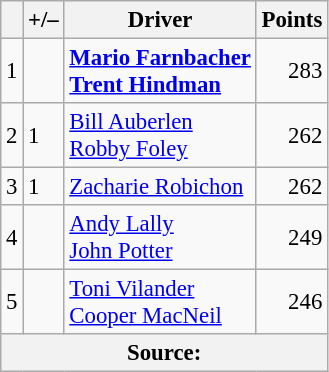<table class="wikitable" style="font-size: 95%;">
<tr>
<th scope="col"></th>
<th scope="col">+/–</th>
<th scope="col">Driver</th>
<th scope="col">Points</th>
</tr>
<tr>
<td align=center>1</td>
<td align="left"></td>
<td><strong> <a href='#'>Mario Farnbacher</a><br> <a href='#'>Trent Hindman</a></strong></td>
<td align=right>283</td>
</tr>
<tr>
<td align=center>2</td>
<td align="left"> 1</td>
<td> <a href='#'>Bill Auberlen</a><br> <a href='#'>Robby Foley</a></td>
<td align=right>262</td>
</tr>
<tr>
<td align=center>3</td>
<td align="left"> 1</td>
<td> <a href='#'>Zacharie Robichon</a></td>
<td align=right>262</td>
</tr>
<tr>
<td align=center>4</td>
<td align="left"></td>
<td> <a href='#'>Andy Lally</a><br> <a href='#'>John Potter</a></td>
<td align=right>249</td>
</tr>
<tr>
<td align=center>5</td>
<td align="left"></td>
<td> <a href='#'>Toni Vilander</a><br> <a href='#'>Cooper MacNeil</a></td>
<td align=right>246</td>
</tr>
<tr>
<th colspan=5>Source:</th>
</tr>
</table>
